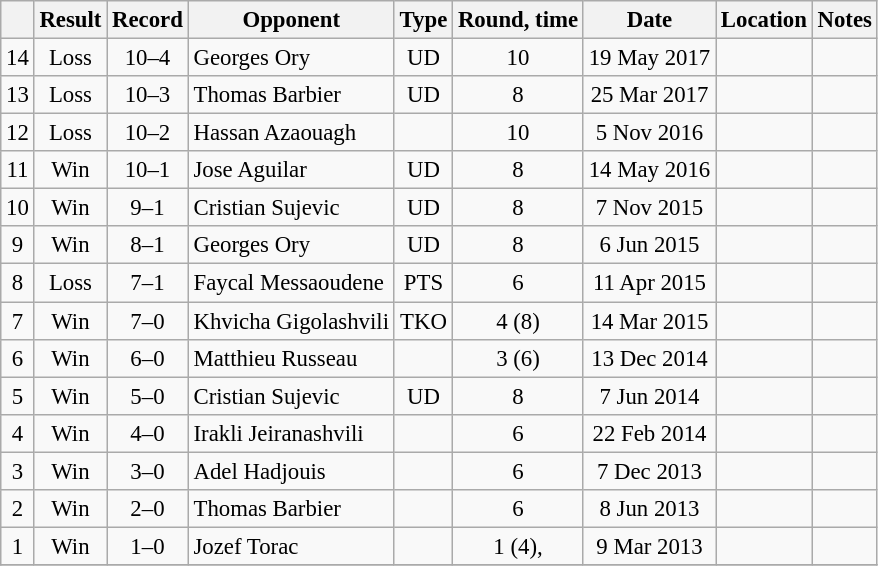<table class="wikitable" style="text-align:center; font-size:95%">
<tr>
<th></th>
<th>Result</th>
<th>Record</th>
<th>Opponent</th>
<th>Type</th>
<th>Round, time</th>
<th>Date</th>
<th>Location</th>
<th>Notes</th>
</tr>
<tr>
<td>14</td>
<td>Loss</td>
<td>10–4</td>
<td style="text-align:left;"> Georges Ory</td>
<td>UD</td>
<td>10</td>
<td>19 May 2017</td>
<td style="text-align:left;"> </td>
<td style="text-align:left;"></td>
</tr>
<tr>
<td>13</td>
<td>Loss</td>
<td>10–3</td>
<td style="text-align:left;"> Thomas Barbier</td>
<td>UD</td>
<td>8</td>
<td>25 Mar 2017</td>
<td style="text-align:left;"> </td>
<td></td>
</tr>
<tr>
<td>12</td>
<td>Loss</td>
<td>10–2</td>
<td style="text-align:left;"> Hassan Azaouagh</td>
<td></td>
<td>10</td>
<td>5 Nov 2016</td>
<td style="text-align:left;"> </td>
<td style="text-align:left;"></td>
</tr>
<tr>
<td>11</td>
<td>Win</td>
<td>10–1</td>
<td style="text-align:left;"> Jose Aguilar</td>
<td>UD</td>
<td>8</td>
<td>14 May 2016</td>
<td style="text-align:left;"> </td>
<td></td>
</tr>
<tr>
<td>10</td>
<td>Win</td>
<td>9–1</td>
<td style="text-align:left;"> Cristian Sujevic</td>
<td>UD</td>
<td>8</td>
<td>7 Nov 2015</td>
<td style="text-align:left;"> </td>
<td></td>
</tr>
<tr>
<td>9</td>
<td>Win</td>
<td>8–1</td>
<td style="text-align:left;"> Georges Ory</td>
<td>UD</td>
<td>8</td>
<td>6 Jun 2015</td>
<td style="text-align:left;"> </td>
<td></td>
</tr>
<tr>
<td>8</td>
<td>Loss</td>
<td>7–1</td>
<td style="text-align:left;"> Faycal Messaoudene</td>
<td>PTS</td>
<td>6</td>
<td>11 Apr 2015</td>
<td style="text-align:left;"> </td>
<td></td>
</tr>
<tr>
<td>7</td>
<td>Win</td>
<td>7–0</td>
<td style="text-align:left;"> Khvicha Gigolashvili</td>
<td>TKO</td>
<td>4 (8)</td>
<td>14 Mar 2015</td>
<td style="text-align:left;"> </td>
<td></td>
</tr>
<tr>
<td>6</td>
<td>Win</td>
<td>6–0</td>
<td style="text-align:left;"> Matthieu Russeau</td>
<td></td>
<td>3 (6)</td>
<td>13 Dec 2014</td>
<td style="text-align:left;"> </td>
<td></td>
</tr>
<tr>
<td>5</td>
<td>Win</td>
<td>5–0</td>
<td style="text-align:left;"> Cristian Sujevic</td>
<td>UD</td>
<td>8</td>
<td>7 Jun 2014</td>
<td style="text-align:left;"> </td>
<td></td>
</tr>
<tr>
<td>4</td>
<td>Win</td>
<td>4–0</td>
<td style="text-align:left;"> Irakli Jeiranashvili</td>
<td></td>
<td>6</td>
<td>22 Feb 2014</td>
<td style="text-align:left;"> </td>
<td></td>
</tr>
<tr>
<td>3</td>
<td>Win</td>
<td>3–0</td>
<td style="text-align:left;"> Adel Hadjouis</td>
<td></td>
<td>6</td>
<td>7 Dec 2013</td>
<td style="text-align:left;"> </td>
<td></td>
</tr>
<tr>
<td>2</td>
<td>Win</td>
<td>2–0</td>
<td style="text-align:left;"> Thomas Barbier</td>
<td></td>
<td>6</td>
<td>8 Jun 2013</td>
<td style="text-align:left;"> </td>
<td></td>
</tr>
<tr>
<td>1</td>
<td>Win</td>
<td>1–0</td>
<td style="text-align:left;">Jozef Torac</td>
<td></td>
<td>1 (4), </td>
<td>9 Mar 2013</td>
<td style="text-align:left;"> </td>
<td></td>
</tr>
<tr>
</tr>
</table>
